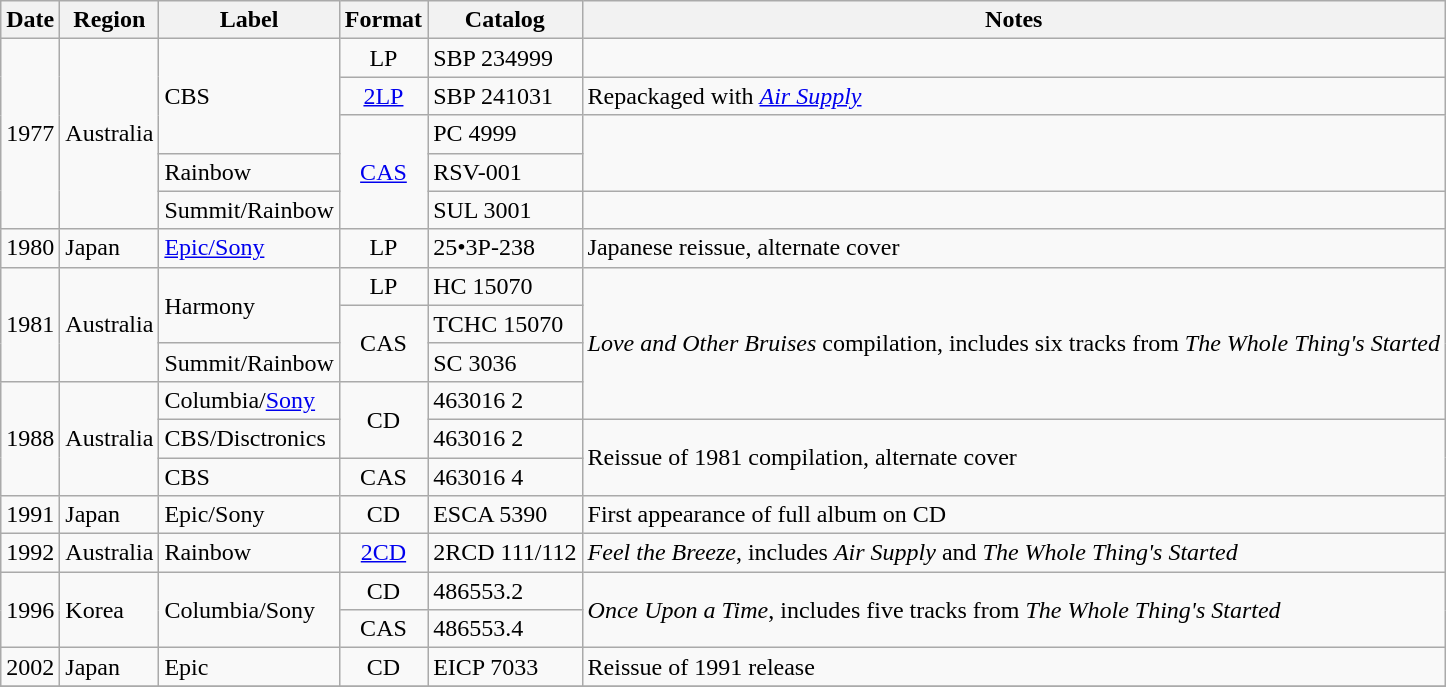<table class="wikitable sortable" border="1">
<tr>
<th scope="col">Date</th>
<th scope="col" class="unsortable">Region</th>
<th scope="col" class="unsortable">Label</th>
<th scope="col">Format</th>
<th scope="col" class="unsortable">Catalog</th>
<th scope="col" class="unsortable">Notes</th>
</tr>
<tr>
<td rowspan="5">1977</td>
<td rowspan="5">Australia</td>
<td rowspan="3">CBS</td>
<td align="center">LP</td>
<td>SBP 234999</td>
<td></td>
</tr>
<tr>
<td align="center"><a href='#'>2LP</a></td>
<td>SBP 241031</td>
<td>Repackaged with <em><a href='#'>Air Supply</a></em></td>
</tr>
<tr>
<td align="center" rowspan="3"><a href='#'>CAS</a></td>
<td rowspan="1">PC 4999</td>
<td rowspan="2"></td>
</tr>
<tr>
<td>Rainbow</td>
<td>RSV-001</td>
</tr>
<tr>
<td>Summit/Rainbow</td>
<td>SUL 3001</td>
<td></td>
</tr>
<tr>
<td>1980</td>
<td>Japan</td>
<td><a href='#'>Epic/Sony</a></td>
<td align="center">LP</td>
<td>25•3P-238</td>
<td>Japanese reissue, alternate cover</td>
</tr>
<tr>
<td rowspan="3">1981</td>
<td rowspan="3">Australia</td>
<td rowspan="2">Harmony</td>
<td align="center" rowspan="1">LP</td>
<td rowspan="1">HC 15070</td>
<td rowspan="4"><em>Love and Other Bruises</em> compilation, includes six tracks from <em>The Whole Thing's Started</em></td>
</tr>
<tr>
<td align="center" rowspan="2">CAS</td>
<td>TCHC 15070</td>
</tr>
<tr>
<td>Summit/Rainbow</td>
<td>SC 3036</td>
</tr>
<tr>
<td rowspan="3">1988</td>
<td rowspan="3">Australia</td>
<td rowspan="1">Columbia/<a href='#'>Sony</a></td>
<td align="center" rowspan="2">CD</td>
<td rowspan="1">463016 2</td>
</tr>
<tr>
<td>CBS/Disctronics</td>
<td>463016 2</td>
<td rowspan="2">Reissue of 1981 compilation, alternate cover</td>
</tr>
<tr>
<td>CBS</td>
<td align="center">CAS</td>
<td>463016 4</td>
</tr>
<tr>
<td>1991</td>
<td>Japan</td>
<td>Epic/Sony</td>
<td align="center">CD</td>
<td>ESCA 5390</td>
<td>First appearance of full album on CD </td>
</tr>
<tr>
<td>1992</td>
<td>Australia</td>
<td>Rainbow</td>
<td align="center"><a href='#'>2CD</a></td>
<td>2RCD 111/112</td>
<td><em>Feel the Breeze</em>, includes <em>Air Supply</em> and <em>The Whole Thing's Started</em> </td>
</tr>
<tr>
<td rowspan="2">1996</td>
<td rowspan="2">Korea</td>
<td rowspan="2">Columbia/Sony</td>
<td align="center" rowspan="1">CD</td>
<td rowspan="1">486553.2</td>
<td rowspan="2"><em>Once Upon a Time</em>, includes five tracks from <em>The Whole Thing's Started</em></td>
</tr>
<tr>
<td align="center">CAS</td>
<td>486553.4</td>
</tr>
<tr>
<td>2002</td>
<td>Japan</td>
<td>Epic</td>
<td align="center">CD</td>
<td>EICP 7033</td>
<td>Reissue of 1991 release</td>
</tr>
<tr>
</tr>
</table>
